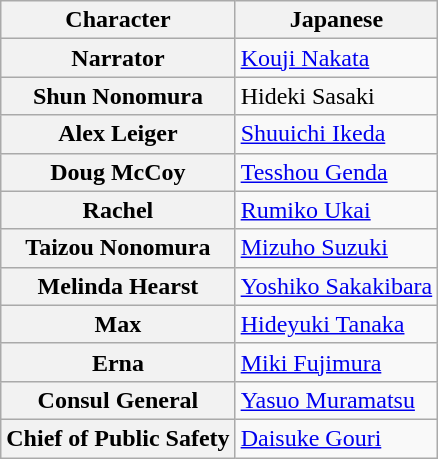<table class="wikitable mw-collapsible">
<tr>
<th>Character</th>
<th>Japanese</th>
</tr>
<tr>
<th>Narrator</th>
<td><a href='#'>Kouji Nakata</a></td>
</tr>
<tr>
<th>Shun Nonomura</th>
<td>Hideki Sasaki</td>
</tr>
<tr>
<th>Alex Leiger</th>
<td><a href='#'>Shuuichi Ikeda</a></td>
</tr>
<tr>
<th>Doug McCoy</th>
<td><a href='#'>Tesshou Genda</a></td>
</tr>
<tr>
<th>Rachel</th>
<td><a href='#'>Rumiko Ukai</a></td>
</tr>
<tr>
<th>Taizou Nonomura</th>
<td><a href='#'>Mizuho Suzuki</a></td>
</tr>
<tr>
<th>Melinda Hearst</th>
<td><a href='#'>Yoshiko Sakakibara</a></td>
</tr>
<tr>
<th>Max</th>
<td><a href='#'>Hideyuki Tanaka</a></td>
</tr>
<tr>
<th>Erna</th>
<td><a href='#'>Miki Fujimura</a></td>
</tr>
<tr>
<th>Consul General</th>
<td><a href='#'>Yasuo Muramatsu</a></td>
</tr>
<tr>
<th>Chief of Public Safety</th>
<td><a href='#'>Daisuke Gouri</a></td>
</tr>
</table>
